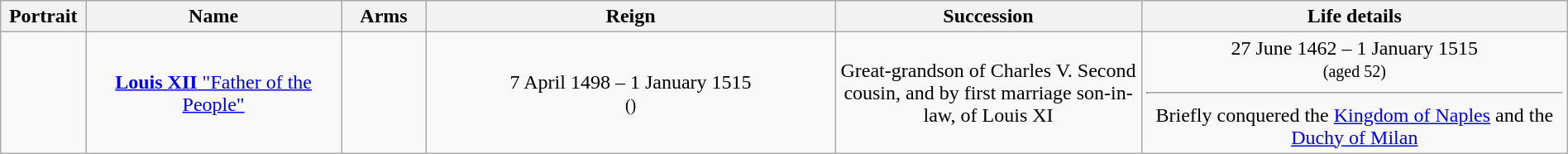<table class="wikitable" style="text-align:center; width:100%;">
<tr>
<th width="5%">Portrait</th>
<th width="15%">Name</th>
<th width="5%">Arms</th>
<th width="24%">Reign</th>
<th width="18%">Succession</th>
<th width="25%">Life details</th>
</tr>
<tr>
<td></td>
<td><a href='#'><strong>Louis XII</strong> "Father of the People"</a></td>
<td></td>
<td>7 April 1498 – 1 January 1515<br><small>()</small></td>
<td>Great-grandson of Charles V. Second cousin, and by first marriage son-in-law, of Louis XI</td>
<td>27 June 1462 – 1 January 1515<br><small>(aged 52)</small><hr>Briefly conquered the <a href='#'>Kingdom of Naples</a> and the <a href='#'>Duchy of Milan</a></td>
</tr>
</table>
